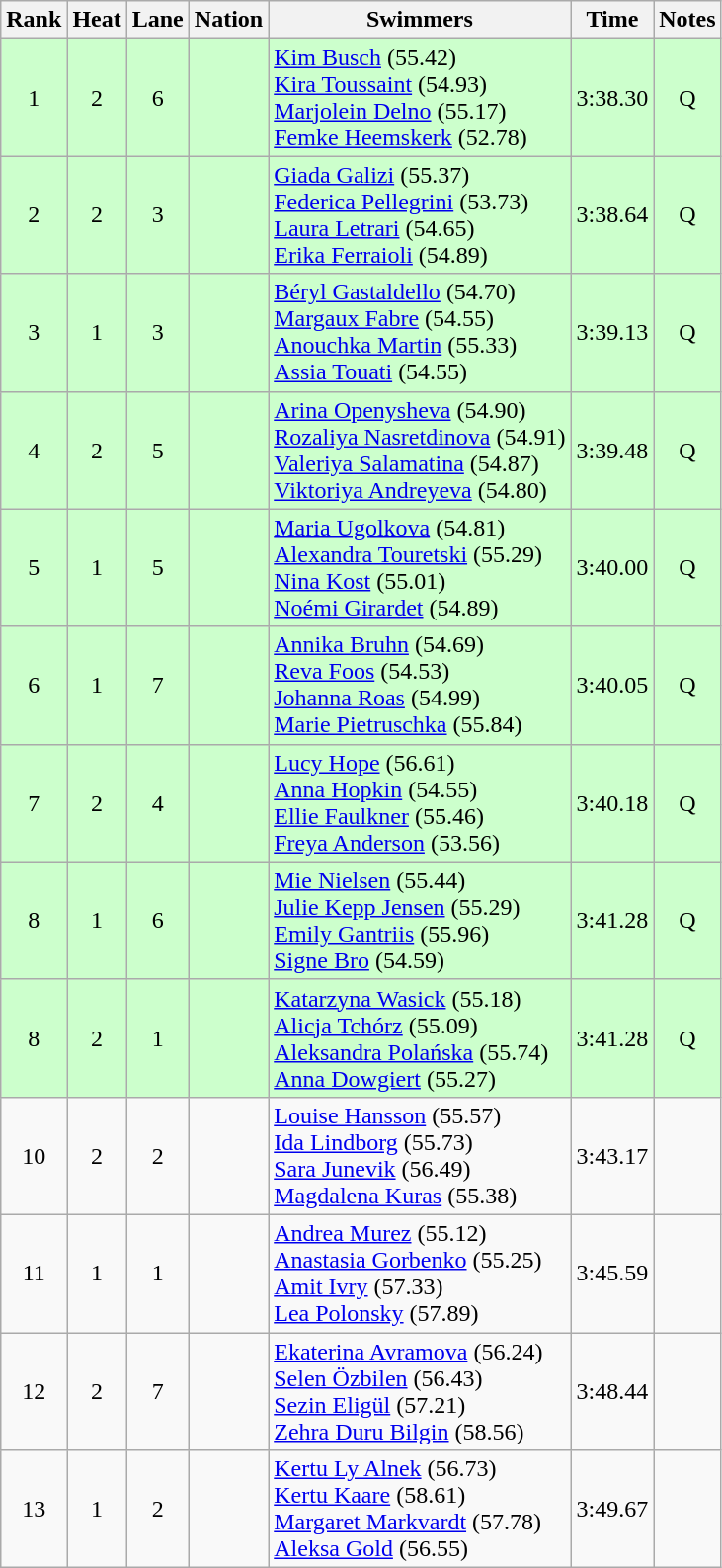<table class="wikitable sortable" style="text-align:center">
<tr>
<th>Rank</th>
<th>Heat</th>
<th>Lane</th>
<th>Nation</th>
<th>Swimmers</th>
<th>Time</th>
<th>Notes</th>
</tr>
<tr bgcolor=ccffcc>
<td>1</td>
<td>2</td>
<td>6</td>
<td align=left></td>
<td align=left><a href='#'>Kim Busch</a> (55.42)<br><a href='#'>Kira Toussaint</a> (54.93)<br><a href='#'>Marjolein Delno</a> (55.17)<br><a href='#'>Femke Heemskerk</a> (52.78)</td>
<td>3:38.30</td>
<td>Q</td>
</tr>
<tr bgcolor=ccffcc>
<td>2</td>
<td>2</td>
<td>3</td>
<td align=left></td>
<td align=left><a href='#'>Giada Galizi</a> (55.37)<br><a href='#'>Federica Pellegrini</a> (53.73)<br><a href='#'>Laura Letrari</a> (54.65)<br><a href='#'>Erika Ferraioli</a> (54.89)</td>
<td>3:38.64</td>
<td>Q</td>
</tr>
<tr bgcolor=ccffcc>
<td>3</td>
<td>1</td>
<td>3</td>
<td align=left></td>
<td align=left><a href='#'>Béryl Gastaldello</a> (54.70)<br><a href='#'>Margaux Fabre</a> (54.55)<br><a href='#'>Anouchka Martin</a> (55.33)<br><a href='#'>Assia Touati</a> (54.55)</td>
<td>3:39.13</td>
<td>Q</td>
</tr>
<tr bgcolor=ccffcc>
<td>4</td>
<td>2</td>
<td>5</td>
<td align=left></td>
<td align=left><a href='#'>Arina Openysheva</a> (54.90)<br><a href='#'>Rozaliya Nasretdinova</a> (54.91)<br><a href='#'>Valeriya Salamatina</a> (54.87)<br><a href='#'>Viktoriya Andreyeva</a> (54.80)</td>
<td>3:39.48</td>
<td>Q</td>
</tr>
<tr bgcolor=ccffcc>
<td>5</td>
<td>1</td>
<td>5</td>
<td align=left></td>
<td align=left><a href='#'>Maria Ugolkova</a> (54.81)<br><a href='#'>Alexandra Touretski</a> (55.29)<br><a href='#'>Nina Kost</a> (55.01)<br><a href='#'>Noémi Girardet</a> (54.89)</td>
<td>3:40.00</td>
<td>Q</td>
</tr>
<tr bgcolor=ccffcc>
<td>6</td>
<td>1</td>
<td>7</td>
<td align=left></td>
<td align=left><a href='#'>Annika Bruhn</a> (54.69)<br><a href='#'>Reva Foos</a> (54.53)<br><a href='#'>Johanna Roas</a> (54.99)<br><a href='#'>Marie Pietruschka</a> (55.84)</td>
<td>3:40.05</td>
<td>Q</td>
</tr>
<tr bgcolor=ccffcc>
<td>7</td>
<td>2</td>
<td>4</td>
<td align=left></td>
<td align=left><a href='#'>Lucy Hope</a> (56.61)<br><a href='#'>Anna Hopkin</a> (54.55)<br><a href='#'>Ellie Faulkner</a> (55.46)<br><a href='#'>Freya Anderson</a> (53.56)</td>
<td>3:40.18</td>
<td>Q</td>
</tr>
<tr bgcolor=ccffcc>
<td>8</td>
<td>1</td>
<td>6</td>
<td align=left></td>
<td align=left><a href='#'>Mie Nielsen</a> (55.44)<br><a href='#'>Julie Kepp Jensen</a> (55.29)<br><a href='#'>Emily Gantriis</a> (55.96)<br><a href='#'>Signe Bro</a> (54.59)</td>
<td>3:41.28</td>
<td>Q</td>
</tr>
<tr bgcolor=ccffcc>
<td>8</td>
<td>2</td>
<td>1</td>
<td align=left></td>
<td align=left><a href='#'>Katarzyna Wasick</a> (55.18)<br><a href='#'>Alicja Tchórz</a> (55.09)<br><a href='#'>Aleksandra Polańska</a> (55.74)<br><a href='#'>Anna Dowgiert</a> (55.27)</td>
<td>3:41.28</td>
<td>Q</td>
</tr>
<tr>
<td>10</td>
<td>2</td>
<td>2</td>
<td align=left></td>
<td align=left><a href='#'>Louise Hansson</a> (55.57)<br><a href='#'>Ida Lindborg</a> (55.73)<br><a href='#'>Sara Junevik</a> (56.49)<br><a href='#'>Magdalena Kuras</a> (55.38)</td>
<td>3:43.17</td>
<td></td>
</tr>
<tr>
<td>11</td>
<td>1</td>
<td>1</td>
<td align=left></td>
<td align=left><a href='#'>Andrea Murez</a> (55.12)<br><a href='#'>Anastasia Gorbenko</a> (55.25)<br><a href='#'>Amit Ivry</a> (57.33)<br><a href='#'>Lea Polonsky</a> (57.89)</td>
<td>3:45.59</td>
<td></td>
</tr>
<tr>
<td>12</td>
<td>2</td>
<td>7</td>
<td align=left></td>
<td align=left><a href='#'>Ekaterina Avramova</a> (56.24)<br><a href='#'>Selen Özbilen</a> (56.43)<br><a href='#'>Sezin Eligül</a> (57.21)<br><a href='#'>Zehra Duru Bilgin</a> (58.56)</td>
<td>3:48.44</td>
<td></td>
</tr>
<tr>
<td>13</td>
<td>1</td>
<td>2</td>
<td align=left></td>
<td align=left><a href='#'>Kertu Ly Alnek</a> (56.73)<br><a href='#'>Kertu Kaare</a> (58.61)<br><a href='#'>Margaret Markvardt</a> (57.78)<br><a href='#'>Aleksa Gold</a> (56.55)</td>
<td>3:49.67</td>
<td></td>
</tr>
</table>
